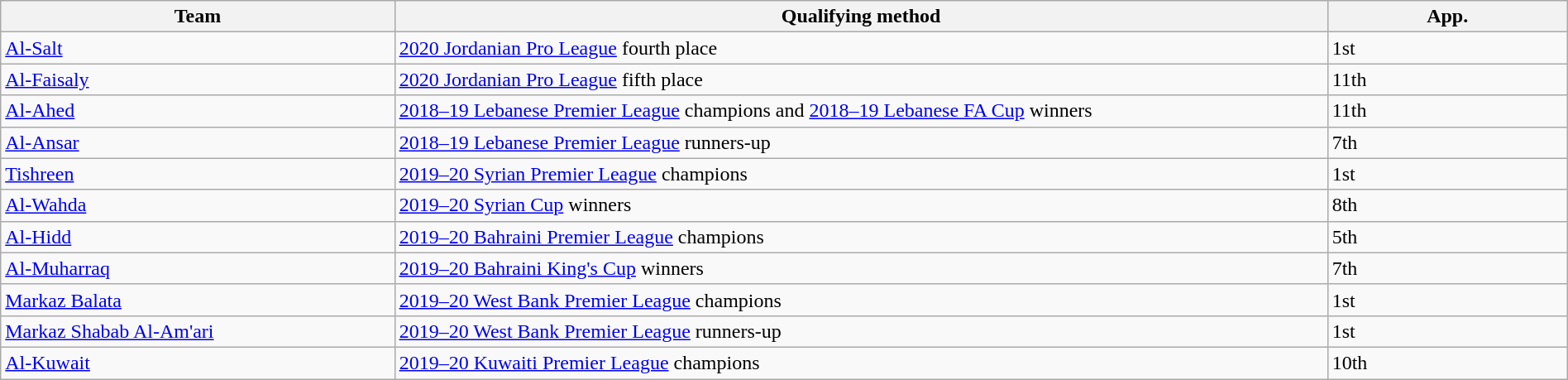<table class="wikitable" style="table-layout:fixed;width:100%;">
<tr>
<th width=25%>Team</th>
<th width=60%>Qualifying method</th>
<th width=15%>App. </th>
</tr>
<tr>
<td> <a href='#'>Al-Salt</a></td>
<td><a href='#'>2020 Jordanian Pro League</a> fourth place</td>
<td>1st</td>
</tr>
<tr>
<td> <a href='#'>Al-Faisaly</a></td>
<td><a href='#'>2020 Jordanian Pro League</a> fifth place</td>
<td>11th </td>
</tr>
<tr>
<td> <a href='#'>Al-Ahed</a></td>
<td><a href='#'>2018–19 Lebanese Premier League</a> champions and <a href='#'>2018–19 Lebanese FA Cup</a> winners</td>
<td>11th </td>
</tr>
<tr>
<td> <a href='#'>Al-Ansar</a></td>
<td><a href='#'>2018–19 Lebanese Premier League</a> runners-up</td>
<td>7th </td>
</tr>
<tr>
<td> <a href='#'>Tishreen</a></td>
<td><a href='#'>2019–20 Syrian Premier League</a> champions</td>
<td>1st</td>
</tr>
<tr>
<td> <a href='#'>Al-Wahda</a></td>
<td><a href='#'>2019–20 Syrian Cup</a> winners</td>
<td>8th </td>
</tr>
<tr>
<td> <a href='#'>Al-Hidd</a></td>
<td><a href='#'>2019–20 Bahraini Premier League</a> champions</td>
<td>5th </td>
</tr>
<tr>
<td> <a href='#'>Al-Muharraq</a></td>
<td><a href='#'>2019–20 Bahraini King's Cup</a> winners</td>
<td>7th </td>
</tr>
<tr>
<td> <a href='#'>Markaz Balata</a></td>
<td><a href='#'>2019–20 West Bank Premier League</a> champions</td>
<td>1st</td>
</tr>
<tr>
<td> <a href='#'>Markaz Shabab Al-Am'ari</a></td>
<td><a href='#'>2019–20 West Bank Premier League</a> runners-up</td>
<td>1st</td>
</tr>
<tr>
<td> <a href='#'>Al-Kuwait</a></td>
<td><a href='#'>2019–20 Kuwaiti Premier League</a> champions</td>
<td>10th </td>
</tr>
</table>
